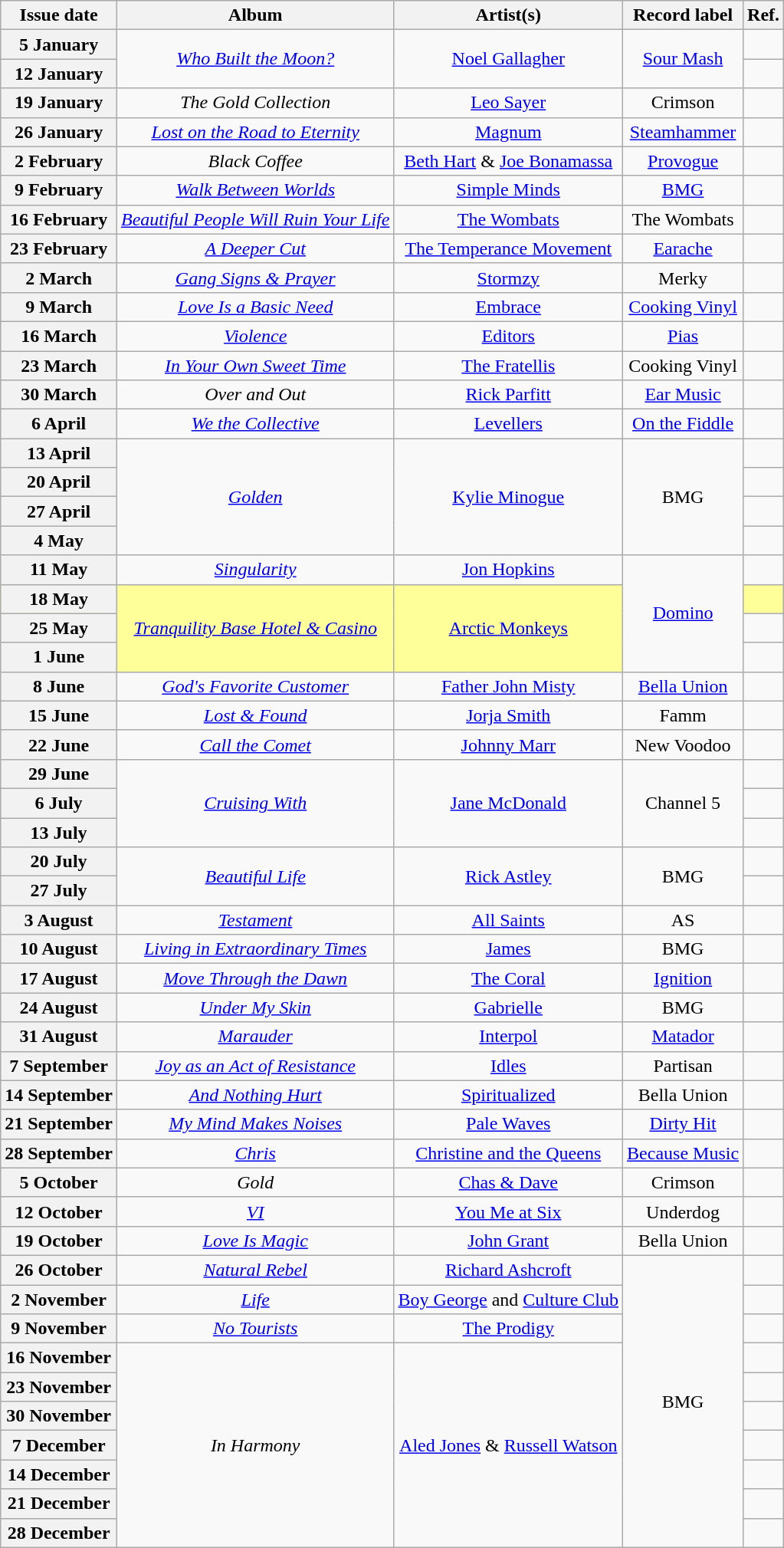<table class="wikitable plainrowheaders">
<tr>
<th scope=col>Issue date</th>
<th scope=col>Album</th>
<th scope=col>Artist(s)</th>
<th scope=col>Record label</th>
<th scope=col>Ref.</th>
</tr>
<tr>
<th scope=row>5 January</th>
<td align=center rowspan="2"><em><a href='#'>Who Built the Moon?</a></em></td>
<td align=center rowspan="2"><a href='#'>Noel Gallagher</a></td>
<td align=center rowspan="2"><a href='#'>Sour Mash</a></td>
<td align="center"></td>
</tr>
<tr>
<th scope=row>12 January</th>
<td align="center"></td>
</tr>
<tr>
<th scope=row>19 January</th>
<td align=center><em>The Gold Collection</em></td>
<td align=center><a href='#'>Leo Sayer</a></td>
<td align=center>Crimson</td>
<td align="center"></td>
</tr>
<tr>
<th scope=row>26 January</th>
<td align=center><em><a href='#'>Lost on the Road to Eternity</a></em></td>
<td align=center><a href='#'>Magnum</a></td>
<td align=center><a href='#'>Steamhammer</a></td>
<td align="center"></td>
</tr>
<tr>
<th scope=row>2 February</th>
<td align=center><em>Black Coffee</em></td>
<td align=center><a href='#'>Beth Hart</a> & <a href='#'>Joe Bonamassa</a></td>
<td align=center><a href='#'>Provogue</a></td>
<td align="center"></td>
</tr>
<tr>
<th scope=row>9 February</th>
<td align=center><em><a href='#'>Walk Between Worlds</a></em></td>
<td align=center><a href='#'>Simple Minds</a></td>
<td align=center><a href='#'>BMG</a></td>
<td align="center"></td>
</tr>
<tr>
<th scope=row>16 February</th>
<td align=center><em><a href='#'>Beautiful People Will Ruin Your Life</a></em></td>
<td align=center><a href='#'>The Wombats</a></td>
<td align=center>The Wombats</td>
<td align="center"></td>
</tr>
<tr>
<th scope=row>23 February</th>
<td align=center><em><a href='#'>A Deeper Cut</a></em></td>
<td align=center><a href='#'>The Temperance Movement</a></td>
<td align=center><a href='#'>Earache</a></td>
<td align="center"></td>
</tr>
<tr>
<th scope=row>2 March</th>
<td align=center><em><a href='#'>Gang Signs & Prayer</a></em></td>
<td align=center><a href='#'>Stormzy</a></td>
<td align=center>Merky</td>
<td align="center"></td>
</tr>
<tr>
<th scope=row>9 March</th>
<td align=center><em><a href='#'>Love Is a Basic Need</a></em></td>
<td align=center><a href='#'>Embrace</a></td>
<td align=center><a href='#'>Cooking Vinyl</a></td>
<td align="center"></td>
</tr>
<tr>
<th scope=row>16 March</th>
<td align=center><em><a href='#'>Violence</a></em></td>
<td align=center><a href='#'>Editors</a></td>
<td align=center><a href='#'>Pias</a></td>
<td align="center"></td>
</tr>
<tr>
<th scope=row>23 March</th>
<td align=center><em><a href='#'>In Your Own Sweet Time</a></em></td>
<td align=center><a href='#'>The Fratellis</a></td>
<td align=center>Cooking Vinyl</td>
<td align="center"></td>
</tr>
<tr>
<th scope=row>30 March</th>
<td align=center><em>Over and Out</em></td>
<td align=center><a href='#'>Rick Parfitt</a></td>
<td align=center><a href='#'>Ear Music</a></td>
<td align="center"></td>
</tr>
<tr>
<th scope=row>6 April</th>
<td align=center><em><a href='#'>We the Collective</a></em></td>
<td align=center><a href='#'>Levellers</a></td>
<td align=center><a href='#'>On the Fiddle</a></td>
<td align="center"></td>
</tr>
<tr>
<th scope=row>13 April</th>
<td align=center rowspan="4"><em><a href='#'>Golden</a></em></td>
<td align=center rowspan="4"><a href='#'>Kylie Minogue</a></td>
<td align=center rowspan="4">BMG</td>
<td align="center"></td>
</tr>
<tr>
<th scope=row>20 April</th>
<td align="center"></td>
</tr>
<tr>
<th scope=row>27 April</th>
<td align="center"></td>
</tr>
<tr>
<th scope=row>4 May</th>
<td align="center"></td>
</tr>
<tr>
<th scope=row>11 May</th>
<td align=center><em><a href='#'>Singularity</a></em></td>
<td align=center><a href='#'>Jon Hopkins</a></td>
<td align=center rowspan="4"><a href='#'>Domino</a></td>
<td align="center"></td>
</tr>
<tr bgcolor=#FFFF99>
<th scope=row>18 May</th>
<td align=center rowspan="3"><em><a href='#'>Tranquility Base Hotel & Casino</a></em> </td>
<td align=center rowspan="3"><a href='#'>Arctic Monkeys</a></td>
<td align="center"></td>
</tr>
<tr>
<th scope=row>25 May</th>
<td align="center"></td>
</tr>
<tr>
<th scope=row>1 June</th>
<td align="center"></td>
</tr>
<tr>
<th scope=row>8 June</th>
<td align=center><em><a href='#'>God's Favorite Customer</a></em></td>
<td align=center><a href='#'>Father John Misty</a></td>
<td align=center><a href='#'>Bella Union</a></td>
<td align="center"></td>
</tr>
<tr>
<th scope=row>15 June</th>
<td align=center><em><a href='#'>Lost & Found</a></em></td>
<td align=center><a href='#'>Jorja Smith</a></td>
<td align=center>Famm</td>
<td align="center"></td>
</tr>
<tr>
<th scope=row>22 June</th>
<td align=center><em><a href='#'>Call the Comet</a></em></td>
<td align=center><a href='#'>Johnny Marr</a></td>
<td align=center>New Voodoo</td>
<td align="center"></td>
</tr>
<tr>
<th scope=row>29 June</th>
<td align=center rowspan="3"><em><a href='#'>Cruising With</a></em></td>
<td align=center rowspan="3"><a href='#'>Jane McDonald</a></td>
<td align=center rowspan="3">Channel 5</td>
<td align="center"></td>
</tr>
<tr>
<th scope=row>6 July</th>
<td align="center"></td>
</tr>
<tr>
<th scope=row>13 July</th>
<td align="center"></td>
</tr>
<tr>
<th scope=row>20 July</th>
<td align=center rowspan="2"><em><a href='#'>Beautiful Life</a></em></td>
<td align=center rowspan="2"><a href='#'>Rick Astley</a></td>
<td align=center rowspan="2">BMG</td>
<td align="center"></td>
</tr>
<tr>
<th scope=row>27 July</th>
<td align="center"></td>
</tr>
<tr>
<th scope=row>3 August</th>
<td align=center><em><a href='#'>Testament</a></em></td>
<td align=center><a href='#'>All Saints</a></td>
<td align=center>AS</td>
<td align="center"></td>
</tr>
<tr>
<th scope=row>10 August</th>
<td align=center><em><a href='#'>Living in Extraordinary Times</a></em></td>
<td align=center><a href='#'>James</a></td>
<td align=center>BMG</td>
<td align="center"></td>
</tr>
<tr>
<th scope=row>17 August</th>
<td align=center><em><a href='#'>Move Through the Dawn</a></em></td>
<td align=center><a href='#'>The Coral</a></td>
<td align=center><a href='#'>Ignition</a></td>
<td align="center"></td>
</tr>
<tr>
<th scope=row>24 August</th>
<td align=center><em><a href='#'>Under My Skin</a></em></td>
<td align=center><a href='#'>Gabrielle</a></td>
<td align=center>BMG</td>
<td align="center"></td>
</tr>
<tr>
<th scope=row>31 August</th>
<td align=center><em><a href='#'>Marauder</a></em></td>
<td align=center><a href='#'>Interpol</a></td>
<td align=center><a href='#'>Matador</a></td>
<td align="center"></td>
</tr>
<tr>
<th scope=row>7 September</th>
<td align=center><em><a href='#'>Joy as an Act of Resistance</a></em></td>
<td align=center><a href='#'>Idles</a></td>
<td align=center>Partisan</td>
<td align="center"></td>
</tr>
<tr>
<th scope=row>14 September</th>
<td align=center><em><a href='#'>And Nothing Hurt</a></em></td>
<td align=center><a href='#'>Spiritualized</a></td>
<td align=center>Bella Union</td>
<td align="center"></td>
</tr>
<tr>
<th scope=row>21 September</th>
<td align=center><em><a href='#'>My Mind Makes Noises</a></em></td>
<td align=center><a href='#'>Pale Waves</a></td>
<td align=center><a href='#'>Dirty Hit</a></td>
<td align="center"></td>
</tr>
<tr>
<th scope=row>28 September</th>
<td align=center><em><a href='#'>Chris</a></em></td>
<td align=center><a href='#'>Christine and the Queens</a></td>
<td align=center><a href='#'>Because Music</a></td>
<td align="center"></td>
</tr>
<tr>
<th scope=row>5 October</th>
<td align=center><em>Gold</em></td>
<td align=center><a href='#'>Chas & Dave</a></td>
<td align=center>Crimson</td>
<td align="center"></td>
</tr>
<tr>
<th scope=row>12 October</th>
<td align=center><em><a href='#'>VI</a></em></td>
<td align=center><a href='#'>You Me at Six</a></td>
<td align=center>Underdog</td>
<td align="center"></td>
</tr>
<tr>
<th scope=row>19 October</th>
<td align=center><em><a href='#'>Love Is Magic</a></em></td>
<td align=center><a href='#'>John Grant</a></td>
<td align=center>Bella Union</td>
<td align="center"></td>
</tr>
<tr>
<th scope=row>26 October</th>
<td align=center><em><a href='#'>Natural Rebel</a></em></td>
<td align=center><a href='#'>Richard Ashcroft</a></td>
<td align=center rowspan="10">BMG</td>
<td align="center"></td>
</tr>
<tr>
<th scope=row>2 November</th>
<td align=center><em><a href='#'>Life</a></em></td>
<td align=center><a href='#'>Boy George</a> and <a href='#'>Culture Club</a></td>
<td align="center"></td>
</tr>
<tr>
<th scope=row>9 November</th>
<td align=center><em><a href='#'>No Tourists</a></em></td>
<td align=center><a href='#'>The Prodigy</a></td>
<td align="center"></td>
</tr>
<tr>
<th scope=row>16 November</th>
<td align=center rowspan="7"><em>In Harmony</em></td>
<td align=center rowspan="7"><a href='#'>Aled Jones</a> & <a href='#'>Russell Watson</a></td>
<td align="center"></td>
</tr>
<tr>
<th scope=row>23 November</th>
<td align="center"></td>
</tr>
<tr>
<th scope=row>30 November</th>
<td align="center"></td>
</tr>
<tr>
<th scope=row>7 December</th>
<td align="center"></td>
</tr>
<tr>
<th scope=row>14 December</th>
<td align="center"></td>
</tr>
<tr>
<th scope=row>21 December</th>
<td align="center"></td>
</tr>
<tr>
<th scope=row>28 December</th>
<td align="center"></td>
</tr>
</table>
